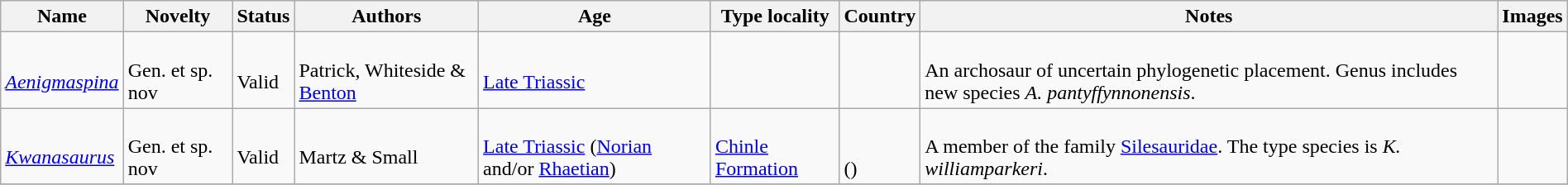<table class="wikitable sortable" align="center" width="100%">
<tr>
<th>Name</th>
<th>Novelty</th>
<th>Status</th>
<th>Authors</th>
<th>Age</th>
<th>Type locality</th>
<th>Country</th>
<th>Notes</th>
<th>Images</th>
</tr>
<tr>
<td><br><em><a href='#'>Aenigmaspina</a></em></td>
<td><br>Gen. et sp. nov</td>
<td><br>Valid</td>
<td><br>Patrick, Whiteside & <a href='#'>Benton</a></td>
<td><br><a href='#'>Late Triassic</a></td>
<td></td>
<td><br></td>
<td><br>An archosaur of uncertain phylogenetic placement. Genus includes new species <em>A. pantyffynnonensis</em>.</td>
<td></td>
</tr>
<tr>
<td><br><em><a href='#'>Kwanasaurus</a></em></td>
<td><br>Gen. et sp. nov</td>
<td><br>Valid</td>
<td><br>Martz & Small</td>
<td><br><a href='#'>Late Triassic</a> (<a href='#'>Norian</a> and/or <a href='#'>Rhaetian</a>)</td>
<td><br><a href='#'>Chinle Formation</a></td>
<td><br><br>()</td>
<td><br>A member of the family <a href='#'>Silesauridae</a>. The type species is <em>K. williamparkeri</em>.</td>
<td></td>
</tr>
<tr>
</tr>
</table>
